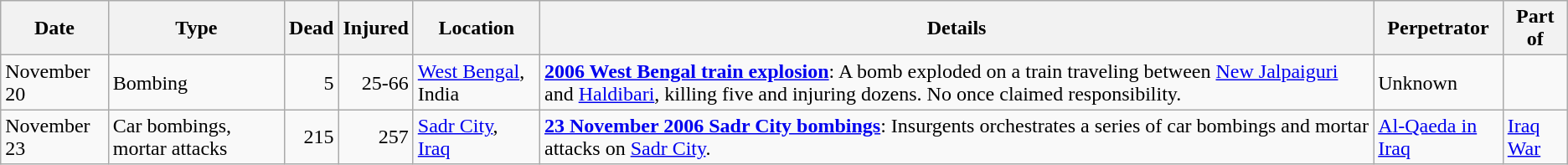<table class="wikitable" id="terrorIncidents2006Nov">
<tr>
<th>Date</th>
<th>Type</th>
<th data-sort-type="number">Dead</th>
<th data-sort-type="number">Injured</th>
<th>Location</th>
<th class="unsortable">Details</th>
<th>Perpetrator</th>
<th>Part of<br></th>
</tr>
<tr>
<td>November 20</td>
<td>Bombing</td>
<td align="right">5</td>
<td align="right">25-66</td>
<td><a href='#'>West Bengal</a>, India</td>
<td><strong><a href='#'>2006 West Bengal train explosion</a></strong>: A bomb exploded on a train traveling between <a href='#'>New Jalpaiguri</a> and <a href='#'>Haldibari</a>, killing five and injuring dozens. No once claimed responsibility.</td>
<td>Unknown</td>
<td></td>
</tr>
<tr>
<td>November 23</td>
<td>Car bombings, mortar attacks</td>
<td align="right">215</td>
<td align="right">257</td>
<td><a href='#'>Sadr City</a>, <a href='#'>Iraq</a></td>
<td><strong><a href='#'>23 November 2006 Sadr City bombings</a></strong>: Insurgents orchestrates a series of car bombings and mortar attacks on <a href='#'>Sadr City</a>.</td>
<td><a href='#'>Al-Qaeda in Iraq</a></td>
<td><a href='#'>Iraq War</a></td>
</tr>
</table>
